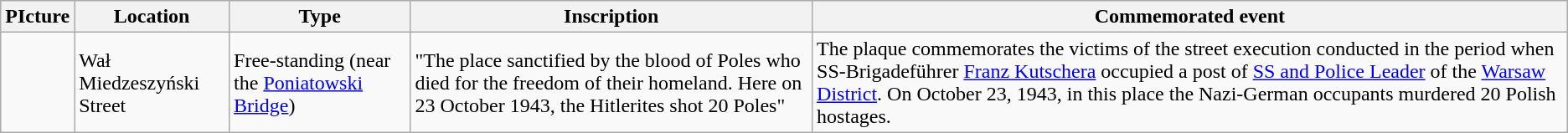<table class="wikitable sortable">
<tr>
<th scope="col">PIcture</th>
<th scope="col">Location</th>
<th scope="col">Type</th>
<th scope="col">Inscription</th>
<th scope="col">Commemorated event</th>
</tr>
<tr>
<td></td>
<td>Wał Miedzeszyński Street</td>
<td>Free-standing (near the <a href='#'>Poniatowski Bridge</a>)</td>
<td>"The place sanctified by the blood of Poles who died for the freedom of their homeland. Here on 23 October 1943, the Hitlerites shot 20 Poles"</td>
<td>The plaque commemorates the victims of the street execution conducted in the period when SS-Brigadeführer <a href='#'>Franz Kutschera</a> occupied a post of <a href='#'>SS and Police Leader</a> of the <a href='#'>Warsaw District</a>. On October 23, 1943, in this place the Nazi-German occupants murdered 20 Polish hostages.</td>
</tr>
</table>
